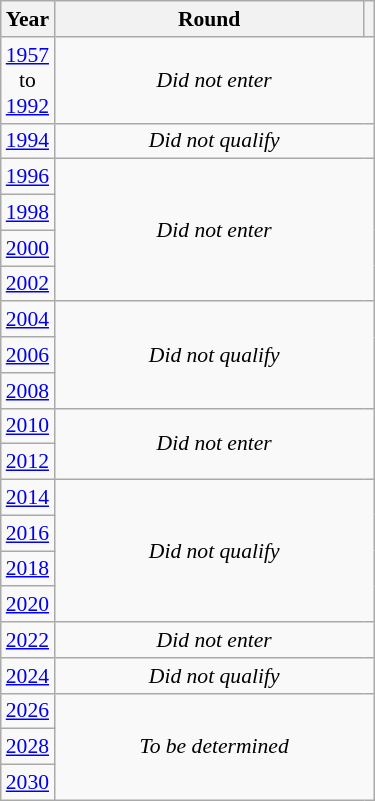<table class="wikitable" style="text-align: center; font-size:90%">
<tr>
<th>Year</th>
<th style="width:200px">Round</th>
<th></th>
</tr>
<tr>
<td><a href='#'>1957</a><br>to<br><a href='#'>1992</a></td>
<td colspan="2"><em>Did not enter</em></td>
</tr>
<tr>
<td><a href='#'>1994</a></td>
<td colspan="2"><em>Did not qualify</em></td>
</tr>
<tr>
<td><a href='#'>1996</a></td>
<td colspan="2" rowspan="4"><em>Did not enter</em></td>
</tr>
<tr>
<td><a href='#'>1998</a></td>
</tr>
<tr>
<td><a href='#'>2000</a></td>
</tr>
<tr>
<td><a href='#'>2002</a></td>
</tr>
<tr>
<td><a href='#'>2004</a></td>
<td colspan="2" rowspan="3"><em>Did not qualify</em></td>
</tr>
<tr>
<td><a href='#'>2006</a></td>
</tr>
<tr>
<td><a href='#'>2008</a></td>
</tr>
<tr>
<td><a href='#'>2010</a></td>
<td colspan="2" rowspan="2"><em>Did not enter</em></td>
</tr>
<tr>
<td><a href='#'>2012</a></td>
</tr>
<tr>
<td><a href='#'>2014</a></td>
<td colspan="2" rowspan="4"><em>Did not qualify</em></td>
</tr>
<tr>
<td><a href='#'>2016</a></td>
</tr>
<tr>
<td><a href='#'>2018</a></td>
</tr>
<tr>
<td><a href='#'>2020</a></td>
</tr>
<tr>
<td><a href='#'>2022</a></td>
<td colspan="2"><em>Did not enter</em></td>
</tr>
<tr>
<td><a href='#'>2024</a></td>
<td colspan="2"><em>Did not qualify</em></td>
</tr>
<tr>
<td><a href='#'>2026</a></td>
<td colspan="2" rowspan="3"><em>To be determined</em></td>
</tr>
<tr>
<td><a href='#'>2028</a></td>
</tr>
<tr>
<td><a href='#'>2030</a></td>
</tr>
</table>
